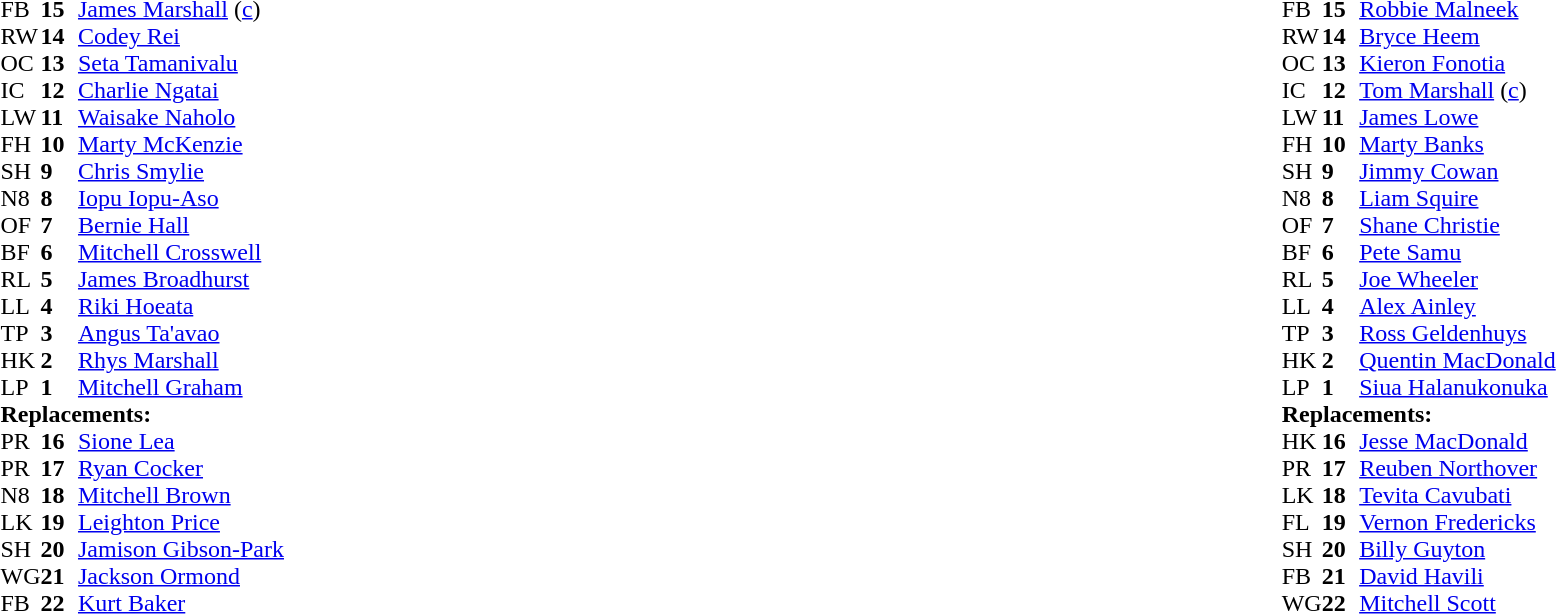<table style="width:100%;">
<tr>
<td style="vertical-align:top; width:50%"><br><table cellspacing="0" cellpadding="0">
<tr>
<th width="25"></th>
<th width="25"></th>
</tr>
<tr>
<td>FB</td>
<td><strong>15</strong></td>
<td><a href='#'>James Marshall</a> (<a href='#'>c</a>)</td>
</tr>
<tr>
<td>RW</td>
<td><strong>14</strong></td>
<td><a href='#'>Codey Rei</a></td>
</tr>
<tr>
<td>OC</td>
<td><strong>13</strong></td>
<td><a href='#'>Seta Tamanivalu</a></td>
</tr>
<tr>
<td>IC</td>
<td><strong>12</strong></td>
<td><a href='#'>Charlie Ngatai</a></td>
<td></td>
<td></td>
</tr>
<tr>
<td>LW</td>
<td><strong>11</strong></td>
<td><a href='#'>Waisake Naholo</a></td>
<td></td>
<td></td>
</tr>
<tr>
<td>FH</td>
<td><strong>10</strong></td>
<td><a href='#'>Marty McKenzie</a></td>
</tr>
<tr>
<td>SH</td>
<td><strong>9</strong></td>
<td><a href='#'>Chris Smylie</a></td>
<td></td>
<td></td>
</tr>
<tr>
<td>N8</td>
<td><strong>8</strong></td>
<td><a href='#'>Iopu Iopu-Aso</a></td>
<td></td>
<td></td>
</tr>
<tr>
<td>OF</td>
<td><strong>7</strong></td>
<td><a href='#'>Bernie Hall</a></td>
</tr>
<tr>
<td>BF</td>
<td><strong>6</strong></td>
<td><a href='#'>Mitchell Crosswell</a></td>
</tr>
<tr>
<td>RL</td>
<td><strong>5</strong></td>
<td><a href='#'>James Broadhurst</a></td>
</tr>
<tr>
<td>LL</td>
<td><strong>4</strong></td>
<td><a href='#'>Riki Hoeata</a></td>
<td></td>
<td></td>
</tr>
<tr>
<td>TP</td>
<td><strong>3</strong></td>
<td><a href='#'>Angus Ta'avao</a></td>
<td></td>
<td></td>
</tr>
<tr>
<td>HK</td>
<td><strong>2</strong></td>
<td><a href='#'>Rhys Marshall</a></td>
</tr>
<tr>
<td>LP</td>
<td><strong>1</strong></td>
<td><a href='#'>Mitchell Graham</a></td>
<td></td>
<td></td>
<td></td>
</tr>
<tr>
<td colspan=3><strong>Replacements:</strong></td>
</tr>
<tr>
<td>PR</td>
<td><strong>16</strong></td>
<td><a href='#'>Sione Lea</a></td>
<td></td>
<td></td>
<td></td>
</tr>
<tr>
<td>PR</td>
<td><strong>17</strong></td>
<td><a href='#'>Ryan Cocker</a></td>
<td></td>
<td></td>
</tr>
<tr>
<td>N8</td>
<td><strong>18</strong></td>
<td><a href='#'>Mitchell Brown</a></td>
<td></td>
<td></td>
</tr>
<tr>
<td>LK</td>
<td><strong>19</strong></td>
<td><a href='#'>Leighton Price</a></td>
<td></td>
<td></td>
</tr>
<tr>
<td>SH</td>
<td><strong>20</strong></td>
<td><a href='#'>Jamison Gibson-Park</a></td>
<td></td>
<td></td>
</tr>
<tr>
<td>WG</td>
<td><strong>21</strong></td>
<td><a href='#'>Jackson Ormond</a></td>
<td></td>
<td></td>
</tr>
<tr>
<td>FB</td>
<td><strong>22</strong></td>
<td><a href='#'>Kurt Baker</a></td>
<td></td>
<td></td>
</tr>
</table>
</td>
<td style="vertical-align:top"></td>
<td style="vertical-align:top; width:50%"><br><table cellspacing="0" cellpadding="0" style="margin:auto">
<tr>
<th width="25"></th>
<th width="25"></th>
</tr>
<tr>
<td>FB</td>
<td><strong>15</strong></td>
<td><a href='#'>Robbie Malneek</a></td>
<td></td>
<td></td>
<td></td>
<td></td>
</tr>
<tr>
<td>RW</td>
<td><strong>14</strong></td>
<td><a href='#'>Bryce Heem</a></td>
<td></td>
<td></td>
</tr>
<tr>
<td>OC</td>
<td><strong>13</strong></td>
<td><a href='#'>Kieron Fonotia</a></td>
</tr>
<tr>
<td>IC</td>
<td><strong>12</strong></td>
<td><a href='#'>Tom Marshall</a> (<a href='#'>c</a>)</td>
<td></td>
<td></td>
<td></td>
</tr>
<tr>
<td>LW</td>
<td><strong>11</strong></td>
<td><a href='#'>James Lowe</a></td>
</tr>
<tr>
<td>FH</td>
<td><strong>10</strong></td>
<td><a href='#'>Marty Banks</a></td>
</tr>
<tr>
<td>SH</td>
<td><strong>9</strong></td>
<td><a href='#'>Jimmy Cowan</a></td>
<td></td>
<td></td>
<td></td>
<td></td>
</tr>
<tr>
<td>N8</td>
<td><strong>8</strong></td>
<td><a href='#'>Liam Squire</a></td>
</tr>
<tr>
<td>OF</td>
<td><strong>7</strong></td>
<td><a href='#'>Shane Christie</a></td>
</tr>
<tr>
<td>BF</td>
<td><strong>6</strong></td>
<td><a href='#'>Pete Samu</a></td>
</tr>
<tr>
<td>RL</td>
<td><strong>5</strong></td>
<td><a href='#'>Joe Wheeler</a></td>
<td></td>
<td></td>
</tr>
<tr>
<td>LL</td>
<td><strong>4</strong></td>
<td><a href='#'>Alex Ainley</a></td>
</tr>
<tr>
<td>TP</td>
<td><strong>3</strong></td>
<td><a href='#'>Ross Geldenhuys</a></td>
</tr>
<tr>
<td>HK</td>
<td><strong>2</strong></td>
<td><a href='#'>Quentin MacDonald</a></td>
</tr>
<tr>
<td>LP</td>
<td><strong>1</strong></td>
<td><a href='#'>Siua Halanukonuka</a></td>
<td></td>
<td></td>
</tr>
<tr>
<td colspan=3><strong>Replacements:</strong></td>
</tr>
<tr>
<td>HK</td>
<td><strong>16</strong></td>
<td><a href='#'>Jesse MacDonald</a></td>
</tr>
<tr>
<td>PR</td>
<td><strong>17</strong></td>
<td><a href='#'>Reuben Northover</a></td>
<td></td>
<td></td>
</tr>
<tr>
<td>LK</td>
<td><strong>18</strong></td>
<td><a href='#'>Tevita Cavubati</a></td>
<td></td>
<td></td>
</tr>
<tr>
<td>FL</td>
<td><strong>19</strong></td>
<td><a href='#'>Vernon Fredericks</a></td>
</tr>
<tr>
<td>SH</td>
<td><strong>20</strong></td>
<td><a href='#'>Billy Guyton</a></td>
<td></td>
<td></td>
<td></td>
<td></td>
</tr>
<tr>
<td>FB</td>
<td><strong>21</strong></td>
<td><a href='#'>David Havili</a></td>
<td></td>
<td></td>
<td></td>
<td></td>
</tr>
<tr>
<td>WG</td>
<td><strong>22</strong></td>
<td><a href='#'>Mitchell Scott</a></td>
<td></td>
<td></td>
</tr>
</table>
</td>
</tr>
</table>
